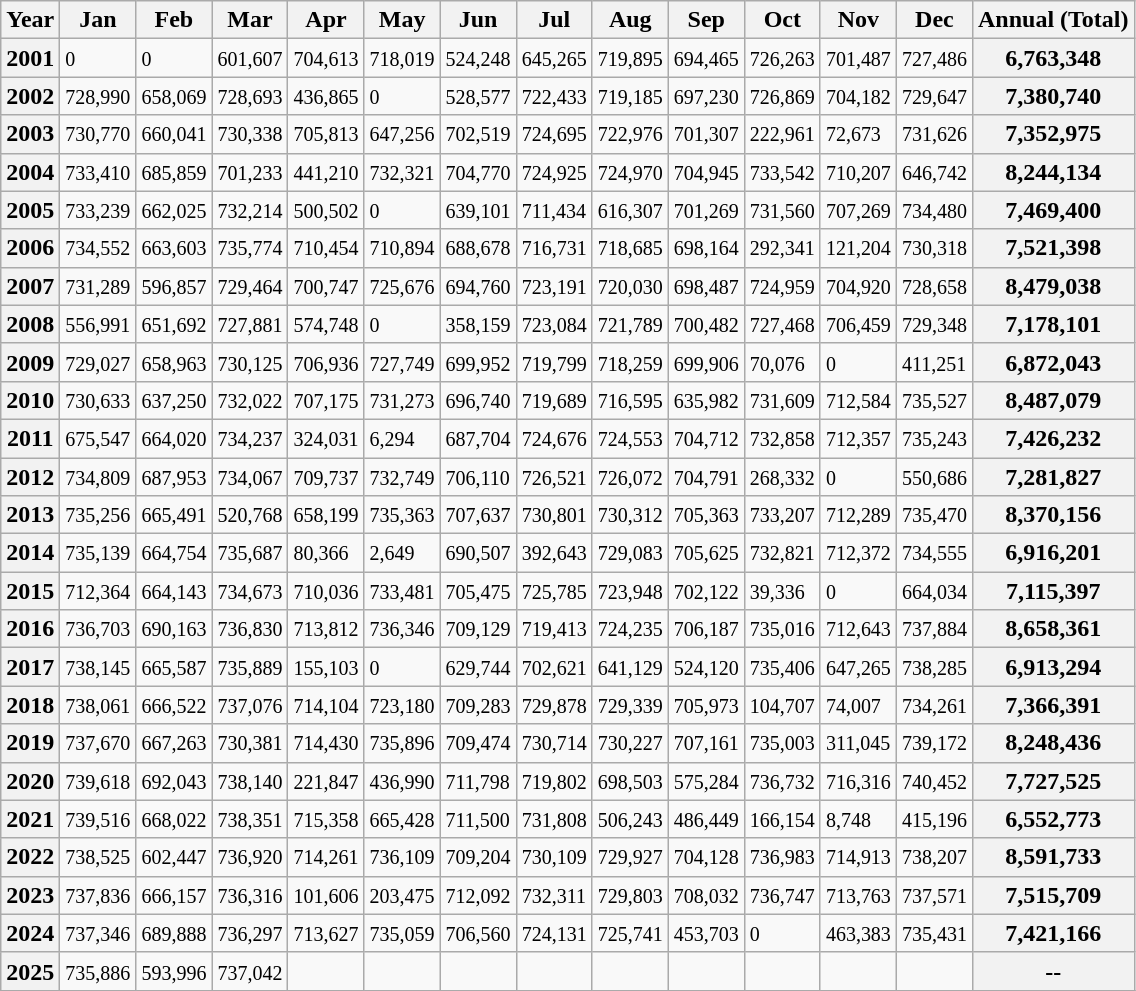<table class="wikitable">
<tr>
<th>Year</th>
<th>Jan</th>
<th>Feb</th>
<th>Mar</th>
<th>Apr</th>
<th>May</th>
<th>Jun</th>
<th>Jul</th>
<th>Aug</th>
<th>Sep</th>
<th>Oct</th>
<th>Nov</th>
<th>Dec</th>
<th>Annual (Total)</th>
</tr>
<tr>
<th>2001</th>
<td><small>0</small></td>
<td><small>0</small></td>
<td><small>601,607</small></td>
<td><small>704,613</small></td>
<td><small>718,019</small></td>
<td><small>524,248</small></td>
<td><small>645,265</small></td>
<td><small>719,895</small></td>
<td><small>694,465</small></td>
<td><small>726,263</small></td>
<td><small>701,487</small></td>
<td><small>727,486</small></td>
<th>6,763,348</th>
</tr>
<tr>
<th>2002</th>
<td><small>728,990</small></td>
<td><small>658,069</small></td>
<td><small>728,693</small></td>
<td><small>436,865</small></td>
<td><small>0</small></td>
<td><small>528,577</small></td>
<td><small>722,433</small></td>
<td><small>719,185</small></td>
<td><small>697,230</small></td>
<td><small>726,869</small></td>
<td><small>704,182</small></td>
<td><small>729,647</small></td>
<th>7,380,740</th>
</tr>
<tr>
<th>2003</th>
<td><small>730,770</small></td>
<td><small>660,041</small></td>
<td><small>730,338</small></td>
<td><small>705,813</small></td>
<td><small>647,256</small></td>
<td><small>702,519</small></td>
<td><small>724,695</small></td>
<td><small>722,976</small></td>
<td><small>701,307</small></td>
<td><small>222,961</small></td>
<td><small>72,673</small></td>
<td><small>731,626</small></td>
<th>7,352,975</th>
</tr>
<tr>
<th>2004</th>
<td><small>733,410</small></td>
<td><small>685,859</small></td>
<td><small>701,233</small></td>
<td><small>441,210</small></td>
<td><small>732,321</small></td>
<td><small>704,770</small></td>
<td><small>724,925</small></td>
<td><small>724,970</small></td>
<td><small>704,945</small></td>
<td><small>733,542</small></td>
<td><small>710,207</small></td>
<td><small>646,742</small></td>
<th>8,244,134</th>
</tr>
<tr>
<th>2005</th>
<td><small>733,239</small></td>
<td><small>662,025</small></td>
<td><small>732,214</small></td>
<td><small>500,502</small></td>
<td><small>0</small></td>
<td><small>639,101</small></td>
<td><small>711,434</small></td>
<td><small>616,307</small></td>
<td><small>701,269</small></td>
<td><small>731,560</small></td>
<td><small>707,269</small></td>
<td><small>734,480</small></td>
<th>7,469,400</th>
</tr>
<tr>
<th>2006</th>
<td><small>734,552</small></td>
<td><small>663,603</small></td>
<td><small>735,774</small></td>
<td><small>710,454</small></td>
<td><small>710,894</small></td>
<td><small>688,678</small></td>
<td><small>716,731</small></td>
<td><small>718,685</small></td>
<td><small>698,164</small></td>
<td><small>292,341</small></td>
<td><small>121,204</small></td>
<td><small>730,318</small></td>
<th>7,521,398</th>
</tr>
<tr>
<th>2007</th>
<td><small>731,289</small></td>
<td><small>596,857</small></td>
<td><small>729,464</small></td>
<td><small>700,747</small></td>
<td><small>725,676</small></td>
<td><small>694,760</small></td>
<td><small>723,191</small></td>
<td><small>720,030</small></td>
<td><small>698,487</small></td>
<td><small>724,959</small></td>
<td><small>704,920</small></td>
<td><small>728,658</small></td>
<th>8,479,038</th>
</tr>
<tr>
<th>2008</th>
<td><small>556,991</small></td>
<td><small>651,692</small></td>
<td><small>727,881</small></td>
<td><small>574,748</small></td>
<td><small>0</small></td>
<td><small>358,159</small></td>
<td><small>723,084</small></td>
<td><small>721,789</small></td>
<td><small>700,482</small></td>
<td><small>727,468</small></td>
<td><small>706,459</small></td>
<td><small>729,348</small></td>
<th>7,178,101</th>
</tr>
<tr>
<th>2009</th>
<td><small>729,027</small></td>
<td><small>658,963</small></td>
<td><small>730,125</small></td>
<td><small>706,936</small></td>
<td><small>727,749</small></td>
<td><small>699,952</small></td>
<td><small>719,799</small></td>
<td><small>718,259</small></td>
<td><small>699,906</small></td>
<td><small>70,076</small></td>
<td><small>0</small></td>
<td><small>411,251</small></td>
<th>6,872,043</th>
</tr>
<tr>
<th>2010</th>
<td><small>730,633</small></td>
<td><small>637,250</small></td>
<td><small>732,022</small></td>
<td><small>707,175</small></td>
<td><small>731,273</small></td>
<td><small>696,740</small></td>
<td><small>719,689</small></td>
<td><small>716,595</small></td>
<td><small>635,982</small></td>
<td><small>731,609</small></td>
<td><small>712,584</small></td>
<td><small>735,527</small></td>
<th>8,487,079</th>
</tr>
<tr>
<th>2011</th>
<td><small>675,547</small></td>
<td><small>664,020</small></td>
<td><small>734,237</small></td>
<td><small>324,031</small></td>
<td><small>6,294</small></td>
<td><small>687,704</small></td>
<td><small>724,676</small></td>
<td><small>724,553</small></td>
<td><small>704,712</small></td>
<td><small>732,858</small></td>
<td><small>712,357</small></td>
<td><small>735,243</small></td>
<th>7,426,232</th>
</tr>
<tr>
<th>2012</th>
<td><small>734,809</small></td>
<td><small>687,953</small></td>
<td><small>734,067</small></td>
<td><small>709,737</small></td>
<td><small>732,749</small></td>
<td><small>706,110</small></td>
<td><small>726,521</small></td>
<td><small>726,072</small></td>
<td><small>704,791</small></td>
<td><small>268,332</small></td>
<td><small>0</small></td>
<td><small>550,686</small></td>
<th>7,281,827</th>
</tr>
<tr>
<th>2013</th>
<td><small>735,256</small></td>
<td><small>665,491</small></td>
<td><small>520,768</small></td>
<td><small>658,199</small></td>
<td><small>735,363</small></td>
<td><small>707,637</small></td>
<td><small>730,801</small></td>
<td><small>730,312</small></td>
<td><small>705,363</small></td>
<td><small>733,207</small></td>
<td><small>712,289</small></td>
<td><small>735,470</small></td>
<th>8,370,156</th>
</tr>
<tr>
<th>2014</th>
<td><small>735,139</small></td>
<td><small>664,754</small></td>
<td><small>735,687</small></td>
<td><small>80,366</small></td>
<td><small>2,649</small></td>
<td><small>690,507</small></td>
<td><small>392,643</small></td>
<td><small>729,083</small></td>
<td><small>705,625</small></td>
<td><small>732,821</small></td>
<td><small>712,372</small></td>
<td><small>734,555</small></td>
<th>6,916,201</th>
</tr>
<tr>
<th>2015</th>
<td><small>712,364</small></td>
<td><small>664,143</small></td>
<td><small>734,673</small></td>
<td><small>710,036</small></td>
<td><small>733,481</small></td>
<td><small>705,475</small></td>
<td><small>725,785</small></td>
<td><small>723,948</small></td>
<td><small>702,122</small></td>
<td><small>39,336</small></td>
<td><small>0</small></td>
<td><small>664,034</small></td>
<th>7,115,397</th>
</tr>
<tr>
<th>2016</th>
<td><small>736,703</small></td>
<td><small>690,163</small></td>
<td><small>736,830</small></td>
<td><small>713,812</small></td>
<td><small>736,346</small></td>
<td><small>709,129</small></td>
<td><small>719,413</small></td>
<td><small>724,235</small></td>
<td><small>706,187</small></td>
<td><small>735,016</small></td>
<td><small>712,643</small></td>
<td><small>737,884</small></td>
<th>8,658,361</th>
</tr>
<tr>
<th>2017</th>
<td><small>738,145</small></td>
<td><small>665,587</small></td>
<td><small>735,889</small></td>
<td><small>155,103</small></td>
<td><small>0</small></td>
<td><small>629,744</small></td>
<td><small>702,621</small></td>
<td><small>641,129</small></td>
<td><small>524,120</small></td>
<td><small>735,406</small></td>
<td><small>647,265</small></td>
<td><small>738,285</small></td>
<th>6,913,294</th>
</tr>
<tr>
<th>2018</th>
<td><small>738,061</small></td>
<td><small>666,522</small></td>
<td><small>737,076</small></td>
<td><small>714,104</small></td>
<td><small>723,180</small></td>
<td><small>709,283</small></td>
<td><small>729,878</small></td>
<td><small>729,339</small></td>
<td><small>705,973</small></td>
<td><small>104,707</small></td>
<td><small>74,007</small></td>
<td><small>734,261</small></td>
<th>7,366,391</th>
</tr>
<tr>
<th>2019</th>
<td><small>737,670</small></td>
<td><small>667,263</small></td>
<td><small>730,381</small></td>
<td><small>714,430</small></td>
<td><small>735,896</small></td>
<td><small>709,474</small></td>
<td><small>730,714</small></td>
<td><small>730,227</small></td>
<td><small>707,161</small></td>
<td><small>735,003</small></td>
<td><small>311,045</small></td>
<td><small>739,172</small></td>
<th>8,248,436</th>
</tr>
<tr>
<th>2020</th>
<td><small>739,618</small></td>
<td><small>692,043</small></td>
<td><small>738,140</small></td>
<td><small>221,847</small></td>
<td><small>436,990</small></td>
<td><small>711,798</small></td>
<td><small>719,802</small></td>
<td><small>698,503</small></td>
<td><small>575,284</small></td>
<td><small>736,732</small></td>
<td><small>716,316</small></td>
<td><small>740,452</small></td>
<th>7,727,525</th>
</tr>
<tr>
<th>2021</th>
<td><small>739,516</small></td>
<td><small>668,022</small></td>
<td><small>738,351</small></td>
<td><small>715,358</small></td>
<td><small>665,428</small></td>
<td><small>711,500</small></td>
<td><small>731,808</small></td>
<td><small>506,243</small></td>
<td><small>486,449</small></td>
<td><small>166,154</small></td>
<td><small>8,748</small></td>
<td><small>415,196</small></td>
<th>6,552,773</th>
</tr>
<tr>
<th>2022</th>
<td><small>738,525</small></td>
<td><small>602,447</small></td>
<td><small>736,920</small></td>
<td><small>714,261</small></td>
<td><small>736,109</small></td>
<td><small>709,204</small></td>
<td><small>730,109</small></td>
<td><small>729,927</small></td>
<td><small>704,128</small></td>
<td><small>736,983</small></td>
<td><small>714,913</small></td>
<td><small>738,207</small></td>
<th>8,591,733</th>
</tr>
<tr>
<th>2023</th>
<td><small>737,836</small></td>
<td><small>666,157</small></td>
<td><small>736,316</small></td>
<td><small>101,606</small></td>
<td><small>203,475</small></td>
<td><small>712,092</small></td>
<td><small>732,311</small></td>
<td><small>729,803</small></td>
<td><small>708,032</small></td>
<td><small>736,747</small></td>
<td><small>713,763</small></td>
<td><small>737,571</small></td>
<th>7,515,709</th>
</tr>
<tr>
<th>2024</th>
<td><small>737,346</small></td>
<td><small>689,888</small></td>
<td><small>736,297</small></td>
<td><small>713,627</small></td>
<td><small>735,059</small></td>
<td><small>706,560</small></td>
<td><small>724,131</small></td>
<td><small>725,741</small></td>
<td><small>453,703</small></td>
<td><small>0</small></td>
<td><small>463,383</small></td>
<td><small>735,431</small></td>
<th>7,421,166</th>
</tr>
<tr>
<th>2025</th>
<td><small>735,886</small></td>
<td><small>593,996</small></td>
<td><small>737,042</small></td>
<td><small></small></td>
<td><small></small></td>
<td><small></small></td>
<td><small></small></td>
<td><small></small></td>
<td><small></small></td>
<td><small></small></td>
<td><small></small></td>
<td><small></small></td>
<th>--</th>
</tr>
<tr>
</tr>
</table>
